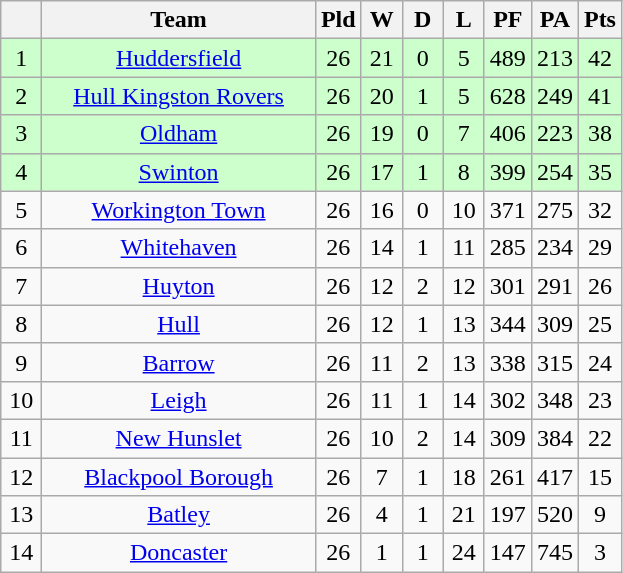<table class="wikitable" style="text-align:center;">
<tr>
<th style="width:20px;" abbr="Position"></th>
<th width=175>Team</th>
<th style="width:20px;" abbr="Played">Pld</th>
<th style="width:20px;" abbr="Won">W</th>
<th style="width:20px;" abbr="Drawn">D</th>
<th style="width:20px;" abbr="Lost">L</th>
<th style="width:20px;" abbr="”Points" For”>PF</th>
<th style="width:20px;" abbr="”Points" Against”>PA</th>
<th style="width:20px;" abbr="Points">Pts</th>
</tr>
<tr style="text-align:center; background:#cfc;">
<td>1</td>
<td><a href='#'>Huddersfield</a></td>
<td>26</td>
<td>21</td>
<td>0</td>
<td>5</td>
<td>489</td>
<td>213</td>
<td>42</td>
</tr>
<tr style="text-align:center; background:#cfc;">
<td>2</td>
<td><a href='#'>Hull Kingston Rovers</a></td>
<td>26</td>
<td>20</td>
<td>1</td>
<td>5</td>
<td>628</td>
<td>249</td>
<td>41</td>
</tr>
<tr style="text-align:center; background:#cfc;">
<td>3</td>
<td><a href='#'>Oldham</a></td>
<td>26</td>
<td>19</td>
<td>0</td>
<td>7</td>
<td>406</td>
<td>223</td>
<td>38</td>
</tr>
<tr style="text-align:center; background:#cfc;">
<td>4</td>
<td><a href='#'>Swinton</a></td>
<td>26</td>
<td>17</td>
<td>1</td>
<td>8</td>
<td>399</td>
<td>254</td>
<td>35</td>
</tr>
<tr style="text-align:center;">
<td>5</td>
<td><a href='#'>Workington Town</a></td>
<td>26</td>
<td>16</td>
<td>0</td>
<td>10</td>
<td>371</td>
<td>275</td>
<td>32</td>
</tr>
<tr style="text-align:center;">
<td>6</td>
<td><a href='#'>Whitehaven</a></td>
<td>26</td>
<td>14</td>
<td>1</td>
<td>11</td>
<td>285</td>
<td>234</td>
<td>29</td>
</tr>
<tr style="text-align:center;">
<td>7</td>
<td><a href='#'>Huyton</a></td>
<td>26</td>
<td>12</td>
<td>2</td>
<td>12</td>
<td>301</td>
<td>291</td>
<td>26</td>
</tr>
<tr style="text-align:center;">
<td>8</td>
<td><a href='#'>Hull</a></td>
<td>26</td>
<td>12</td>
<td>1</td>
<td>13</td>
<td>344</td>
<td>309</td>
<td>25</td>
</tr>
<tr style="text-align:center;">
<td>9</td>
<td><a href='#'>Barrow</a></td>
<td>26</td>
<td>11</td>
<td>2</td>
<td>13</td>
<td>338</td>
<td>315</td>
<td>24</td>
</tr>
<tr style="text-align:center;">
<td>10</td>
<td><a href='#'>Leigh</a></td>
<td>26</td>
<td>11</td>
<td>1</td>
<td>14</td>
<td>302</td>
<td>348</td>
<td>23</td>
</tr>
<tr style="text-align:center;">
<td>11</td>
<td><a href='#'>New Hunslet</a></td>
<td>26</td>
<td>10</td>
<td>2</td>
<td>14</td>
<td>309</td>
<td>384</td>
<td>22</td>
</tr>
<tr style="text-align:center;">
<td>12</td>
<td><a href='#'>Blackpool Borough</a></td>
<td>26</td>
<td>7</td>
<td>1</td>
<td>18</td>
<td>261</td>
<td>417</td>
<td>15</td>
</tr>
<tr style="text-align:center;">
<td>13</td>
<td><a href='#'>Batley</a></td>
<td>26</td>
<td>4</td>
<td>1</td>
<td>21</td>
<td>197</td>
<td>520</td>
<td>9</td>
</tr>
<tr style="text-align:center;">
<td>14</td>
<td><a href='#'>Doncaster</a></td>
<td>26</td>
<td>1</td>
<td>1</td>
<td>24</td>
<td>147</td>
<td>745</td>
<td>3</td>
</tr>
</table>
